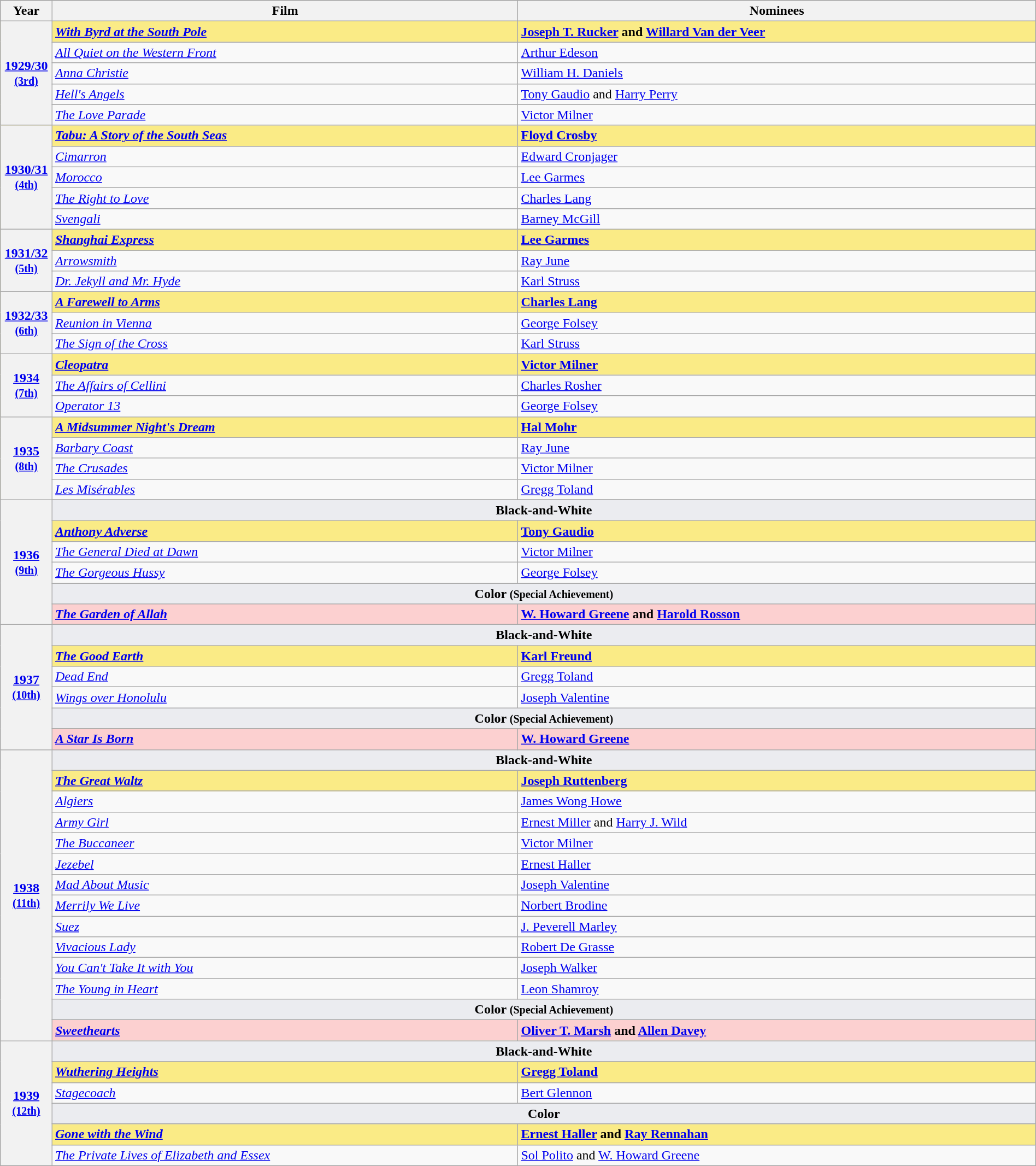<table class="wikitable" style="width:100%">
<tr style="background:#bebebe;">
<th style="width:5%;">Year</th>
<th style="width:45%;">Film</th>
<th style="width:50%;">Nominees</th>
</tr>
<tr style="background:#FAEB86">
<th rowspan="5"><a href='#'>1929/30</a><br><small><a href='#'>(3rd)</a></small></th>
<td><strong><em><a href='#'>With Byrd at the South Pole</a></em></strong></td>
<td><strong><a href='#'>Joseph T. Rucker</a> and <a href='#'>Willard Van der Veer</a></strong></td>
</tr>
<tr>
<td><em><a href='#'>All Quiet on the Western Front</a></em></td>
<td><a href='#'>Arthur Edeson</a></td>
</tr>
<tr>
<td><em><a href='#'>Anna Christie</a></em></td>
<td><a href='#'>William H. Daniels</a></td>
</tr>
<tr>
<td><em><a href='#'>Hell's Angels</a></em></td>
<td><a href='#'>Tony Gaudio</a> and <a href='#'>Harry Perry</a></td>
</tr>
<tr>
<td><em><a href='#'>The Love Parade</a></em></td>
<td><a href='#'>Victor Milner</a></td>
</tr>
<tr style="background:#FAEB86">
<th rowspan="5"><a href='#'>1930/31</a><br><small><a href='#'>(4th)</a></small></th>
<td><strong><em><a href='#'>Tabu: A Story of the South Seas</a></em></strong></td>
<td><strong><a href='#'>Floyd Crosby</a></strong></td>
</tr>
<tr>
<td><em><a href='#'>Cimarron</a></em></td>
<td><a href='#'>Edward Cronjager</a></td>
</tr>
<tr>
<td><em><a href='#'>Morocco</a></em></td>
<td><a href='#'>Lee Garmes</a></td>
</tr>
<tr>
<td><em><a href='#'>The Right to Love</a></em></td>
<td><a href='#'>Charles Lang</a></td>
</tr>
<tr>
<td><em><a href='#'>Svengali</a></em></td>
<td><a href='#'>Barney McGill</a></td>
</tr>
<tr style="background:#FAEB86">
<th rowspan="3"><a href='#'>1931/32</a><br><small><a href='#'>(5th)</a></small></th>
<td><strong><em><a href='#'>Shanghai Express</a></em></strong></td>
<td><strong><a href='#'>Lee Garmes</a></strong></td>
</tr>
<tr>
<td><em><a href='#'>Arrowsmith</a></em></td>
<td><a href='#'>Ray June</a></td>
</tr>
<tr>
<td><em><a href='#'>Dr. Jekyll and Mr. Hyde</a></em></td>
<td><a href='#'>Karl Struss</a></td>
</tr>
<tr style="background:#FAEB86">
<th rowspan="3"><a href='#'>1932/33</a><br><small><a href='#'>(6th)</a></small></th>
<td><strong><em><a href='#'>A Farewell to Arms</a></em></strong></td>
<td><strong><a href='#'>Charles Lang</a></strong></td>
</tr>
<tr>
<td><em><a href='#'>Reunion in Vienna</a></em></td>
<td><a href='#'>George Folsey</a></td>
</tr>
<tr>
<td><em><a href='#'>The Sign of the Cross</a></em></td>
<td><a href='#'>Karl Struss</a></td>
</tr>
<tr style="background:#FAEB86">
<th rowspan="3"><a href='#'>1934</a><br><small><a href='#'>(7th)</a></small></th>
<td><strong><em><a href='#'>Cleopatra</a></em></strong></td>
<td><strong><a href='#'>Victor Milner</a></strong></td>
</tr>
<tr>
<td><em><a href='#'>The Affairs of Cellini</a></em></td>
<td><a href='#'>Charles Rosher</a></td>
</tr>
<tr>
<td><em><a href='#'>Operator 13</a></em></td>
<td><a href='#'>George Folsey</a></td>
</tr>
<tr style="background:#FAEB86">
<th rowspan="4"><a href='#'>1935</a><br><small><a href='#'>(8th)</a></small></th>
<td><strong><em><a href='#'>A Midsummer Night's Dream</a></em></strong></td>
<td><strong><a href='#'>Hal Mohr</a></strong></td>
</tr>
<tr>
<td><em><a href='#'>Barbary Coast</a></em></td>
<td><a href='#'>Ray June</a></td>
</tr>
<tr>
<td><em><a href='#'>The Crusades</a></em></td>
<td><a href='#'>Victor Milner</a></td>
</tr>
<tr>
<td><em><a href='#'>Les Misérables</a></em></td>
<td><a href='#'>Gregg Toland</a></td>
</tr>
<tr>
<th rowspan="7" style="text-align:center"><a href='#'>1936</a><br><small><a href='#'>(9th)</a></small></th>
</tr>
<tr>
<td colspan=2 style="text-align:center; background:#EBECF0"><strong>Black-and-White</strong></td>
</tr>
<tr style="background:#FAEB86">
<td><strong><em><a href='#'>Anthony Adverse</a></em></strong></td>
<td><strong><a href='#'>Tony Gaudio</a></strong></td>
</tr>
<tr>
<td><em><a href='#'>The General Died at Dawn</a></em></td>
<td><a href='#'>Victor Milner</a></td>
</tr>
<tr>
<td><em><a href='#'>The Gorgeous Hussy</a></em></td>
<td><a href='#'>George Folsey</a></td>
</tr>
<tr>
<td colspan=2 style="text-align:center; background:#EBECF0"><strong>Color <small>(Special Achievement)</small></strong></td>
</tr>
<tr style="background:#FAEB86">
<td style="background:#FCD0D0;"><strong><em><a href='#'>The Garden of Allah</a></em></strong></td>
<td style="background:#FCD0D0;"><strong><a href='#'>W. Howard Greene</a> and <a href='#'>Harold Rosson</a></strong></td>
</tr>
<tr>
<th rowspan="7" style="text-align:center"><a href='#'>1937</a><br><small><a href='#'>(10th)</a></small></th>
</tr>
<tr>
<td colspan=2 style="text-align:center; background:#EBECF0"><strong>Black-and-White</strong></td>
</tr>
<tr style="background:#FAEB86">
<td><strong><em><a href='#'>The Good Earth</a></em></strong></td>
<td><strong><a href='#'>Karl Freund</a></strong></td>
</tr>
<tr>
<td><em><a href='#'>Dead End</a></em></td>
<td><a href='#'>Gregg Toland</a></td>
</tr>
<tr>
<td><em><a href='#'>Wings over Honolulu</a></em></td>
<td><a href='#'>Joseph Valentine</a></td>
</tr>
<tr>
<td colspan=2 style="text-align:center; background:#EBECF0"><strong>Color <small>(Special Achievement)</small></strong></td>
</tr>
<tr style="background:#FAEB86">
<td style="background:#FCD0D0;"><strong><em><a href='#'>A Star Is Born</a></em></strong></td>
<td style="background:#FCD0D0;"><strong><a href='#'>W. Howard Greene</a></strong></td>
</tr>
<tr>
<th rowspan="14"><a href='#'>1938</a><br><small><a href='#'>(11th)</a></small></th>
<td colspan="2" style="text-align:center; background:#EBECF0"><strong>Black-and-White</strong></td>
</tr>
<tr style="background:#FAEB86">
<td><strong><em><a href='#'>The Great Waltz</a></em></strong></td>
<td><strong><a href='#'>Joseph Ruttenberg</a></strong></td>
</tr>
<tr>
<td><em><a href='#'>Algiers</a></em></td>
<td><a href='#'>James Wong Howe</a></td>
</tr>
<tr>
<td><em><a href='#'>Army Girl</a></em></td>
<td><a href='#'>Ernest Miller</a> and <a href='#'>Harry J. Wild</a></td>
</tr>
<tr>
<td><em><a href='#'>The Buccaneer</a></em></td>
<td><a href='#'>Victor Milner</a></td>
</tr>
<tr>
<td><em><a href='#'>Jezebel</a></em></td>
<td><a href='#'>Ernest Haller</a></td>
</tr>
<tr>
<td><em><a href='#'>Mad About Music</a></em></td>
<td><a href='#'>Joseph Valentine</a></td>
</tr>
<tr>
<td><em><a href='#'>Merrily We Live</a></em></td>
<td><a href='#'>Norbert Brodine</a></td>
</tr>
<tr>
<td><em><a href='#'>Suez</a></em></td>
<td><a href='#'>J. Peverell Marley</a></td>
</tr>
<tr>
<td><em><a href='#'>Vivacious Lady</a></em></td>
<td><a href='#'>Robert De Grasse</a></td>
</tr>
<tr>
<td><em><a href='#'>You Can't Take It with You</a></em></td>
<td><a href='#'>Joseph Walker</a></td>
</tr>
<tr>
<td><em><a href='#'>The Young in Heart</a></em></td>
<td><a href='#'>Leon Shamroy</a></td>
</tr>
<tr>
<td colspan=2 style="text-align:center; background:#EBECF0"><strong>Color <small>(Special Achievement)</small></strong></td>
</tr>
<tr style="background:#FAEB86">
<td style="background:#FCD0D0;"><strong><em><a href='#'>Sweethearts</a></em></strong></td>
<td style="background:#FCD0D0;"><strong><a href='#'>Oliver T. Marsh</a> and <a href='#'>Allen Davey</a></strong></td>
</tr>
<tr>
<th rowspan="6"><a href='#'>1939</a><br><small><a href='#'>(12th)</a></small></th>
<td colspan="2" style="text-align:center; background:#EBECF0"><strong>Black-and-White</strong> </td>
</tr>
<tr style="background:#FAEB86">
<td><strong><em><a href='#'>Wuthering Heights</a></em></strong></td>
<td><strong><a href='#'>Gregg Toland</a></strong></td>
</tr>
<tr>
<td><em><a href='#'>Stagecoach</a></em></td>
<td><a href='#'>Bert Glennon</a></td>
</tr>
<tr>
<td colspan=2 style="text-align:center; background:#EBECF0"><strong>Color</strong> </td>
</tr>
<tr style="background:#FAEB86">
<td><strong><em><a href='#'>Gone with the Wind</a></em></strong></td>
<td><strong><a href='#'>Ernest Haller</a> and <a href='#'>Ray Rennahan</a></strong></td>
</tr>
<tr>
<td><em><a href='#'>The Private Lives of Elizabeth and Essex</a></em></td>
<td><a href='#'>Sol Polito</a> and <a href='#'>W. Howard Greene</a></td>
</tr>
</table>
